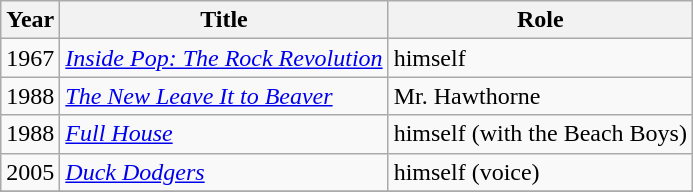<table class="wikitable sortable">
<tr>
<th>Year</th>
<th>Title</th>
<th>Role</th>
</tr>
<tr>
<td>1967</td>
<td><em><a href='#'>Inside Pop: The Rock Revolution</a></em></td>
<td>himself</td>
</tr>
<tr>
<td>1988</td>
<td><em><a href='#'>The New Leave It to Beaver</a></em></td>
<td>Mr. Hawthorne</td>
</tr>
<tr>
<td>1988</td>
<td><em><a href='#'>Full House</a></em></td>
<td>himself (with the Beach Boys)</td>
</tr>
<tr>
<td>2005</td>
<td><em><a href='#'>Duck Dodgers</a></em></td>
<td>himself (voice)</td>
</tr>
<tr>
</tr>
</table>
